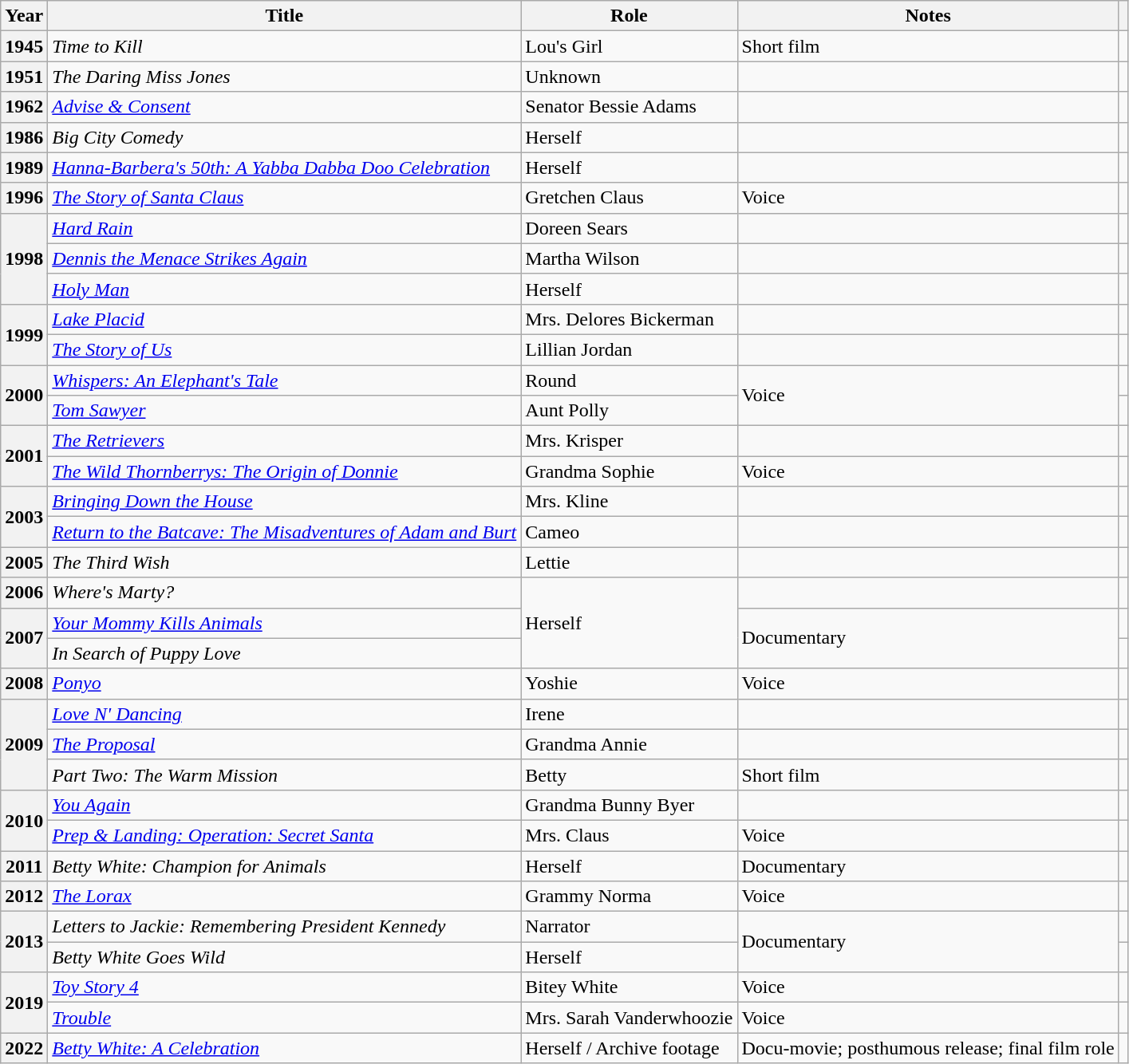<table class="wikitable sortable">
<tr>
<th>Year</th>
<th>Title</th>
<th>Role</th>
<th class="unsortable">Notes</th>
<th class="unsortable"></th>
</tr>
<tr>
<th row-scope>1945</th>
<td><em>Time to Kill</em></td>
<td>Lou's Girl</td>
<td>Short film</td>
<td></td>
</tr>
<tr>
<th row-scope>1951</th>
<td><em>The Daring Miss Jones</em></td>
<td>Unknown</td>
<td></td>
<td></td>
</tr>
<tr>
<th row-scope>1962</th>
<td><em><a href='#'>Advise & Consent</a></em></td>
<td>Senator Bessie Adams</td>
<td></td>
<td></td>
</tr>
<tr>
<th row-scope>1986</th>
<td><em>Big City Comedy</em></td>
<td>Herself</td>
<td></td>
<td></td>
</tr>
<tr>
<th row-scope>1989</th>
<td><em><a href='#'>Hanna-Barbera's 50th: A Yabba Dabba Doo Celebration</a></em></td>
<td>Herself</td>
<td></td>
<td></td>
</tr>
<tr>
<th row-scope>1996</th>
<td><em><a href='#'>The Story of Santa Claus</a></em></td>
<td>Gretchen Claus</td>
<td>Voice</td>
<td></td>
</tr>
<tr>
<th row-scope rowspan="3">1998</th>
<td><em><a href='#'>Hard Rain</a></em></td>
<td>Doreen Sears</td>
<td></td>
<td></td>
</tr>
<tr>
<td><em><a href='#'>Dennis the Menace Strikes Again</a></em></td>
<td>Martha Wilson</td>
<td></td>
<td></td>
</tr>
<tr>
<td><em><a href='#'>Holy Man</a></em></td>
<td>Herself</td>
<td></td>
<td></td>
</tr>
<tr>
<th row-scope rowspan="2">1999</th>
<td><em><a href='#'>Lake Placid</a></em></td>
<td>Mrs. Delores Bickerman</td>
<td></td>
<td></td>
</tr>
<tr>
<td><em><a href='#'>The Story of Us</a></em></td>
<td>Lillian Jordan</td>
<td></td>
<td></td>
</tr>
<tr>
<th row=scope rowspan="2">2000</th>
<td><em><a href='#'>Whispers: An Elephant's Tale</a></em></td>
<td>Round</td>
<td rowspan="2">Voice</td>
<td></td>
</tr>
<tr>
<td><em><a href='#'>Tom Sawyer</a></em></td>
<td>Aunt Polly</td>
<td></td>
</tr>
<tr>
<th row=scope rowspan="2">2001</th>
<td><em><a href='#'>The Retrievers</a></em></td>
<td>Mrs. Krisper</td>
<td></td>
<td></td>
</tr>
<tr>
<td><em><a href='#'>The Wild Thornberrys: The Origin of Donnie</a></em></td>
<td>Grandma Sophie</td>
<td>Voice</td>
<td></td>
</tr>
<tr>
<th row=scope rowspan="2">2003</th>
<td><em><a href='#'>Bringing Down the House</a></em></td>
<td>Mrs. Kline</td>
<td></td>
<td></td>
</tr>
<tr>
<td><em><a href='#'>Return to the Batcave: The Misadventures of Adam and Burt</a></em></td>
<td>Cameo</td>
<td></td>
<td></td>
</tr>
<tr>
<th row-scope>2005</th>
<td><em>The Third Wish</em></td>
<td>Lettie</td>
<td></td>
<td></td>
</tr>
<tr>
<th row-scope>2006</th>
<td><em>Where's Marty?</em></td>
<td rowspan="3">Herself</td>
<td></td>
<td></td>
</tr>
<tr>
<th row=scope rowspan="2">2007</th>
<td><em><a href='#'>Your Mommy Kills Animals</a></em></td>
<td rowspan="2">Documentary</td>
<td></td>
</tr>
<tr>
<td><em>In Search of Puppy Love</em></td>
<td></td>
</tr>
<tr>
<th row-scope>2008</th>
<td><em><a href='#'>Ponyo</a></em></td>
<td>Yoshie</td>
<td>Voice</td>
<td></td>
</tr>
<tr>
<th row-scope rowspan="3">2009</th>
<td><em><a href='#'>Love N' Dancing</a></em></td>
<td>Irene</td>
<td></td>
<td></td>
</tr>
<tr>
<td><em><a href='#'>The Proposal</a></em></td>
<td>Grandma Annie</td>
<td></td>
<td></td>
</tr>
<tr>
<td><em>Part Two: The Warm Mission</em></td>
<td>Betty</td>
<td>Short film</td>
<td></td>
</tr>
<tr>
<th row=scope rowspan="2">2010</th>
<td><em><a href='#'>You Again</a></em></td>
<td>Grandma Bunny Byer</td>
<td></td>
<td></td>
</tr>
<tr>
<td><em><a href='#'>Prep & Landing: Operation: Secret Santa</a></em></td>
<td>Mrs. Claus</td>
<td>Voice</td>
<td></td>
</tr>
<tr>
<th row-scope>2011</th>
<td><em>Betty White: Champion for Animals</em></td>
<td>Herself</td>
<td>Documentary</td>
<td></td>
</tr>
<tr>
<th row-scope>2012</th>
<td><em><a href='#'>The Lorax</a></em></td>
<td>Grammy Norma</td>
<td>Voice</td>
<td></td>
</tr>
<tr>
<th row=scope rowspan="2">2013</th>
<td><em>Letters to Jackie: Remembering President Kennedy</em></td>
<td>Narrator</td>
<td rowspan="2">Documentary</td>
<td></td>
</tr>
<tr>
<td><em>Betty White Goes Wild</em></td>
<td>Herself</td>
<td></td>
</tr>
<tr>
<th row=scope rowspan="2">2019</th>
<td><em><a href='#'>Toy Story 4</a></em></td>
<td>Bitey White</td>
<td>Voice</td>
<td></td>
</tr>
<tr>
<td><em><a href='#'>Trouble</a></em></td>
<td>Mrs. Sarah Vanderwhoozie</td>
<td>Voice</td>
<td></td>
</tr>
<tr>
<th row-scope>2022</th>
<td><em><a href='#'>Betty White: A Celebration</a></em></td>
<td>Herself / Archive footage</td>
<td>Docu-movie; posthumous release; final film role</td>
<td></td>
</tr>
</table>
